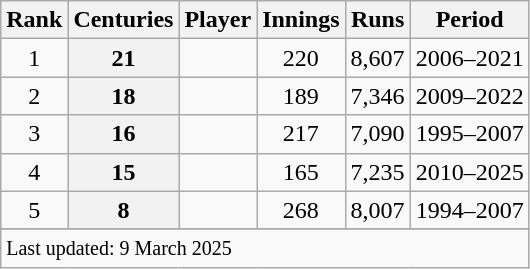<table class="wikitable plainrowheaders sortable">
<tr>
<th scope=col>Rank</th>
<th scope=col>Centuries</th>
<th scope=col>Player</th>
<th scope=col>Innings</th>
<th scope=col>Runs</th>
<th scope=col>Period</th>
</tr>
<tr>
<td align=center>1</td>
<th scope=row style="text-align:center;">21</th>
<td></td>
<td align=center>220</td>
<td align=center>8,607</td>
<td>2006–2021</td>
</tr>
<tr>
<td align=center>2</td>
<th scope=row style="text-align:center;">18</th>
<td></td>
<td align=center>189</td>
<td align=center>7,346</td>
<td>2009–2022</td>
</tr>
<tr>
<td align=center>3</td>
<th scope=row style="text-align:center;">16</th>
<td></td>
<td align=center>217</td>
<td align=center>7,090</td>
<td>1995–2007</td>
</tr>
<tr>
<td align=center>4</td>
<th scope=row style=text-align:center;>15</th>
<td></td>
<td align=center>165</td>
<td align=center>7,235</td>
<td>2010–2025</td>
</tr>
<tr>
<td align=center>5</td>
<th scope=row style=text-align:center;>8</th>
<td></td>
<td align=center>268</td>
<td align=center>8,007</td>
<td>1994–2007</td>
</tr>
<tr>
</tr>
<tr class=sortbottom>
<td colspan=6><small>Last updated: 9 March 2025</small></td>
</tr>
</table>
